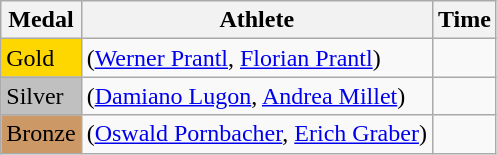<table class="wikitable">
<tr>
<th>Medal</th>
<th>Athlete</th>
<th>Time</th>
</tr>
<tr>
<td bgcolor="gold">Gold</td>
<td> (<a href='#'>Werner Prantl</a>, <a href='#'>Florian Prantl</a>)</td>
<td></td>
</tr>
<tr>
<td bgcolor="silver">Silver</td>
<td> (<a href='#'>Damiano Lugon</a>, <a href='#'>Andrea Millet</a>)</td>
<td></td>
</tr>
<tr>
<td bgcolor="CC9966">Bronze</td>
<td> (<a href='#'>Oswald Pornbacher</a>, <a href='#'>Erich Graber</a>)</td>
<td></td>
</tr>
</table>
